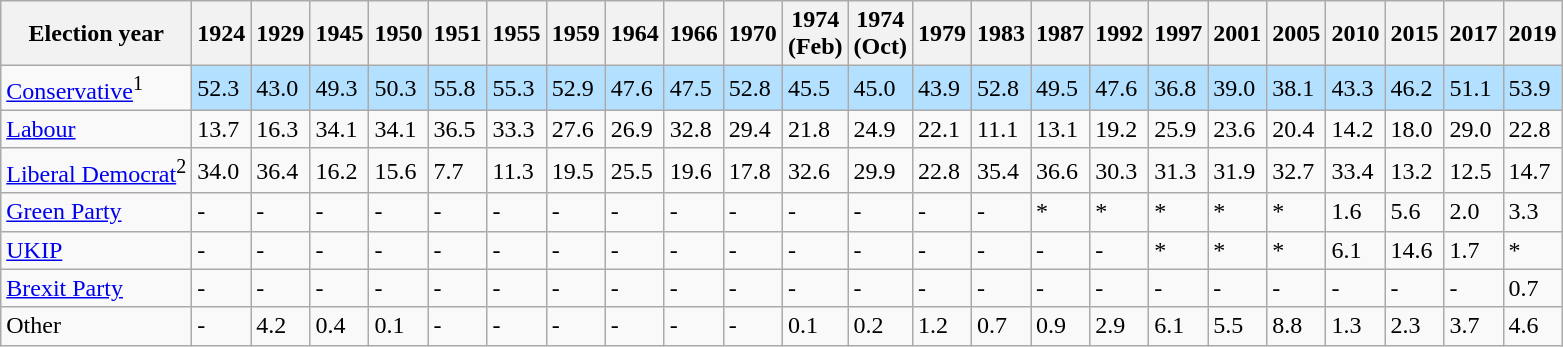<table class="wikitable">
<tr>
<th>Election year</th>
<th>1924</th>
<th>1929</th>
<th>1945</th>
<th>1950</th>
<th>1951</th>
<th>1955</th>
<th>1959</th>
<th>1964</th>
<th>1966</th>
<th>1970</th>
<th>1974<br>(Feb)</th>
<th>1974<br>(Oct)</th>
<th>1979</th>
<th>1983</th>
<th>1987</th>
<th>1992</th>
<th>1997</th>
<th>2001</th>
<th>2005</th>
<th>2010</th>
<th>2015</th>
<th>2017</th>
<th>2019</th>
</tr>
<tr>
<td><a href='#'>Conservative</a><sup>1</sup></td>
<td style="background:#B3E0FF">52.3</td>
<td style="background:#B3E0FF">43.0</td>
<td style="background:#B3E0FF">49.3</td>
<td style="background:#B3E0FF">50.3</td>
<td style="background:#B3E0FF">55.8</td>
<td style="background:#B3E0FF">55.3</td>
<td style="background:#B3E0FF">52.9</td>
<td style="background:#B3E0FF">47.6</td>
<td style="background:#B3E0FF">47.5</td>
<td style="background:#B3E0FF">52.8</td>
<td style="background:#B3E0FF">45.5</td>
<td style="background:#B3E0FF">45.0</td>
<td style="background:#B3E0FF">43.9</td>
<td style="background:#B3E0FF">52.8</td>
<td style="background:#B3E0FF">49.5</td>
<td style="background:#B3E0FF">47.6</td>
<td style="background:#B3E0FF">36.8</td>
<td style="background:#B3E0FF">39.0</td>
<td style="background:#B3E0FF">38.1</td>
<td style="background:#B3E0FF">43.3</td>
<td style="background:#B3E0FF">46.2</td>
<td style="background:#B3E0FF">51.1</td>
<td style="background:#B3E0FF">53.9</td>
</tr>
<tr>
<td><a href='#'>Labour</a></td>
<td>13.7</td>
<td>16.3</td>
<td>34.1</td>
<td>34.1</td>
<td>36.5</td>
<td>33.3</td>
<td>27.6</td>
<td>26.9</td>
<td>32.8</td>
<td>29.4</td>
<td>21.8</td>
<td>24.9</td>
<td>22.1</td>
<td>11.1</td>
<td>13.1</td>
<td>19.2</td>
<td>25.9</td>
<td>23.6</td>
<td>20.4</td>
<td>14.2</td>
<td>18.0</td>
<td>29.0</td>
<td>22.8</td>
</tr>
<tr>
<td><a href='#'>Liberal Democrat</a><sup>2</sup></td>
<td>34.0</td>
<td>36.4</td>
<td>16.2</td>
<td>15.6</td>
<td>7.7</td>
<td>11.3</td>
<td>19.5</td>
<td>25.5</td>
<td>19.6</td>
<td>17.8</td>
<td>32.6</td>
<td>29.9</td>
<td>22.8</td>
<td>35.4</td>
<td>36.6</td>
<td>30.3</td>
<td>31.3</td>
<td>31.9</td>
<td>32.7</td>
<td>33.4</td>
<td>13.2</td>
<td>12.5</td>
<td>14.7</td>
</tr>
<tr>
<td><a href='#'>Green Party</a></td>
<td>-</td>
<td>-</td>
<td>-</td>
<td>-</td>
<td>-</td>
<td>-</td>
<td>-</td>
<td>-</td>
<td>-</td>
<td>-</td>
<td>-</td>
<td>-</td>
<td>-</td>
<td>-</td>
<td>*</td>
<td>*</td>
<td>*</td>
<td>*</td>
<td>*</td>
<td>1.6</td>
<td>5.6</td>
<td>2.0</td>
<td>3.3</td>
</tr>
<tr>
<td><a href='#'>UKIP</a></td>
<td>-</td>
<td>-</td>
<td>-</td>
<td>-</td>
<td>-</td>
<td>-</td>
<td>-</td>
<td>-</td>
<td>-</td>
<td>-</td>
<td>-</td>
<td>-</td>
<td>-</td>
<td>-</td>
<td>-</td>
<td>-</td>
<td>*</td>
<td>*</td>
<td>*</td>
<td>6.1</td>
<td>14.6</td>
<td>1.7</td>
<td>*</td>
</tr>
<tr>
<td><a href='#'>Brexit Party</a></td>
<td>-</td>
<td>-</td>
<td>-</td>
<td>-</td>
<td>-</td>
<td>-</td>
<td>-</td>
<td>-</td>
<td>-</td>
<td>-</td>
<td>-</td>
<td>-</td>
<td>-</td>
<td>-</td>
<td>-</td>
<td>-</td>
<td>-</td>
<td>-</td>
<td>-</td>
<td>-</td>
<td>-</td>
<td>-</td>
<td>0.7</td>
</tr>
<tr>
<td>Other</td>
<td>-</td>
<td>4.2</td>
<td>0.4</td>
<td>0.1</td>
<td>-</td>
<td>-</td>
<td>-</td>
<td>-</td>
<td>-</td>
<td>-</td>
<td>0.1</td>
<td>0.2</td>
<td>1.2</td>
<td>0.7</td>
<td>0.9</td>
<td>2.9</td>
<td>6.1</td>
<td>5.5</td>
<td>8.8</td>
<td>1.3</td>
<td>2.3</td>
<td>3.7</td>
<td>4.6</td>
</tr>
</table>
